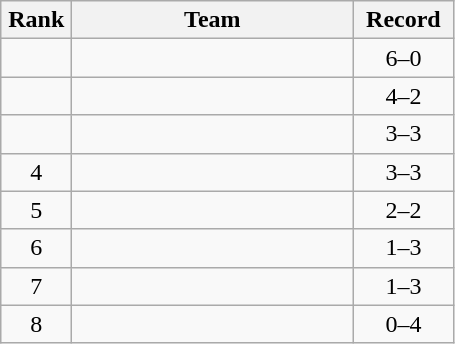<table class="wikitable">
<tr>
<th width=40>Rank</th>
<th width=180>Team</th>
<th width=60>Record</th>
</tr>
<tr>
<td align="center"></td>
<td></td>
<td align="center">6–0</td>
</tr>
<tr>
<td align="center"></td>
<td></td>
<td align="center">4–2</td>
</tr>
<tr>
<td align="center"></td>
<td></td>
<td align="center">3–3</td>
</tr>
<tr>
<td align="center">4</td>
<td></td>
<td align="center">3–3</td>
</tr>
<tr>
<td align="center">5</td>
<td></td>
<td align="center">2–2</td>
</tr>
<tr>
<td align="center">6</td>
<td></td>
<td align="center">1–3</td>
</tr>
<tr>
<td align="center">7</td>
<td></td>
<td align="center">1–3</td>
</tr>
<tr>
<td align="center">8</td>
<td></td>
<td align="center">0–4</td>
</tr>
</table>
